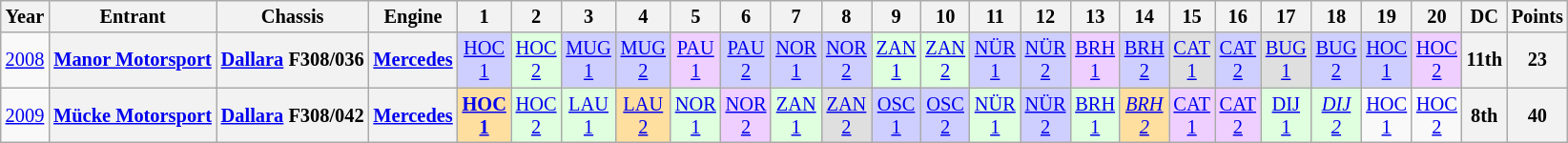<table class="wikitable" style="text-align:center; font-size:85%">
<tr>
<th>Year</th>
<th>Entrant</th>
<th>Chassis</th>
<th>Engine</th>
<th>1</th>
<th>2</th>
<th>3</th>
<th>4</th>
<th>5</th>
<th>6</th>
<th>7</th>
<th>8</th>
<th>9</th>
<th>10</th>
<th>11</th>
<th>12</th>
<th>13</th>
<th>14</th>
<th>15</th>
<th>16</th>
<th>17</th>
<th>18</th>
<th>19</th>
<th>20</th>
<th>DC</th>
<th>Points</th>
</tr>
<tr>
<td><a href='#'>2008</a></td>
<th nowrap><a href='#'>Manor Motorsport</a></th>
<th nowrap><a href='#'>Dallara</a> F308/036</th>
<th nowrap><a href='#'>Mercedes</a></th>
<td style="background:#CFCFFF;"><a href='#'>HOC<br>1</a><br></td>
<td style="background:#DFFFDF;"><a href='#'>HOC<br>2</a><br></td>
<td style="background:#CFCFFF;"><a href='#'>MUG<br>1</a><br></td>
<td style="background:#CFCFFF;"><a href='#'>MUG<br>2</a><br></td>
<td style="background:#EFCFFF;"><a href='#'>PAU<br>1</a><br></td>
<td style="background:#CFCFFF;"><a href='#'>PAU<br>2</a><br></td>
<td style="background:#CFCFFF;"><a href='#'>NOR<br>1</a><br></td>
<td style="background:#CFCFFF;"><a href='#'>NOR<br>2</a><br></td>
<td style="background:#DFFFDF;"><a href='#'>ZAN<br>1</a><br></td>
<td style="background:#DFFFDF;"><a href='#'>ZAN<br>2</a><br></td>
<td style="background:#CFCFFF;"><a href='#'>NÜR<br>1</a><br></td>
<td style="background:#CFCFFF;"><a href='#'>NÜR<br>2</a><br></td>
<td style="background:#EFCFFF;"><a href='#'>BRH<br>1</a><br></td>
<td style="background:#CFCFFF;"><a href='#'>BRH<br>2</a><br></td>
<td style="background:#DFDFDF;"><a href='#'>CAT<br>1</a><br></td>
<td style="background:#CFCFFF;"><a href='#'>CAT<br>2</a><br></td>
<td style="background:#DFDFDF;"><a href='#'>BUG<br>1</a><br></td>
<td style="background:#CFCFFF;"><a href='#'>BUG<br>2</a><br></td>
<td style="background:#CFCFFF;"><a href='#'>HOC<br>1</a><br></td>
<td style="background:#EFCFFF;"><a href='#'>HOC<br>2</a><br></td>
<th>11th</th>
<th>23</th>
</tr>
<tr>
<td><a href='#'>2009</a></td>
<th nowrap><a href='#'>Mücke Motorsport</a></th>
<th nowrap><a href='#'>Dallara</a> F308/042</th>
<th nowrap><a href='#'>Mercedes</a></th>
<td style="background:#FFDF9F;"><strong><a href='#'>HOC<br>1</a></strong><br></td>
<td style="background:#DFFFDF;"><a href='#'>HOC<br>2</a><br></td>
<td style="background:#DFFFDF;"><a href='#'>LAU<br>1</a><br></td>
<td style="background:#FFDF9F;"><a href='#'>LAU<br>2</a><br></td>
<td style="background:#DFFFDF;"><a href='#'>NOR<br>1</a><br></td>
<td style="background:#EFCFFF;"><a href='#'>NOR<br>2</a><br></td>
<td style="background:#DFFFDF;"><a href='#'>ZAN<br>1</a><br></td>
<td style="background:#DFDFDF;"><a href='#'>ZAN<br>2</a><br></td>
<td style="background:#CFCFFF;"><a href='#'>OSC<br>1</a><br></td>
<td style="background:#CFCFFF;"><a href='#'>OSC<br>2</a><br></td>
<td style="background:#DFFFDF;"><a href='#'>NÜR<br>1</a><br></td>
<td style="background:#CFCFFF;"><a href='#'>NÜR<br>2</a><br></td>
<td style="background:#DFFFDF;"><a href='#'>BRH<br>1</a><br></td>
<td style="background:#FFDF9F;"><em><a href='#'>BRH<br>2</a></em><br></td>
<td style="background:#EFCFFF;"><a href='#'>CAT<br>1</a><br></td>
<td style="background:#EFCFFF;"><a href='#'>CAT<br>2</a><br></td>
<td style="background:#DFFFDF;"><a href='#'>DIJ<br>1</a><br></td>
<td style="background:#DFFFDF;"><em><a href='#'>DIJ<br>2</a></em><br></td>
<td><a href='#'>HOC<br>1</a></td>
<td><a href='#'>HOC<br>2</a></td>
<th>8th</th>
<th>40</th>
</tr>
</table>
